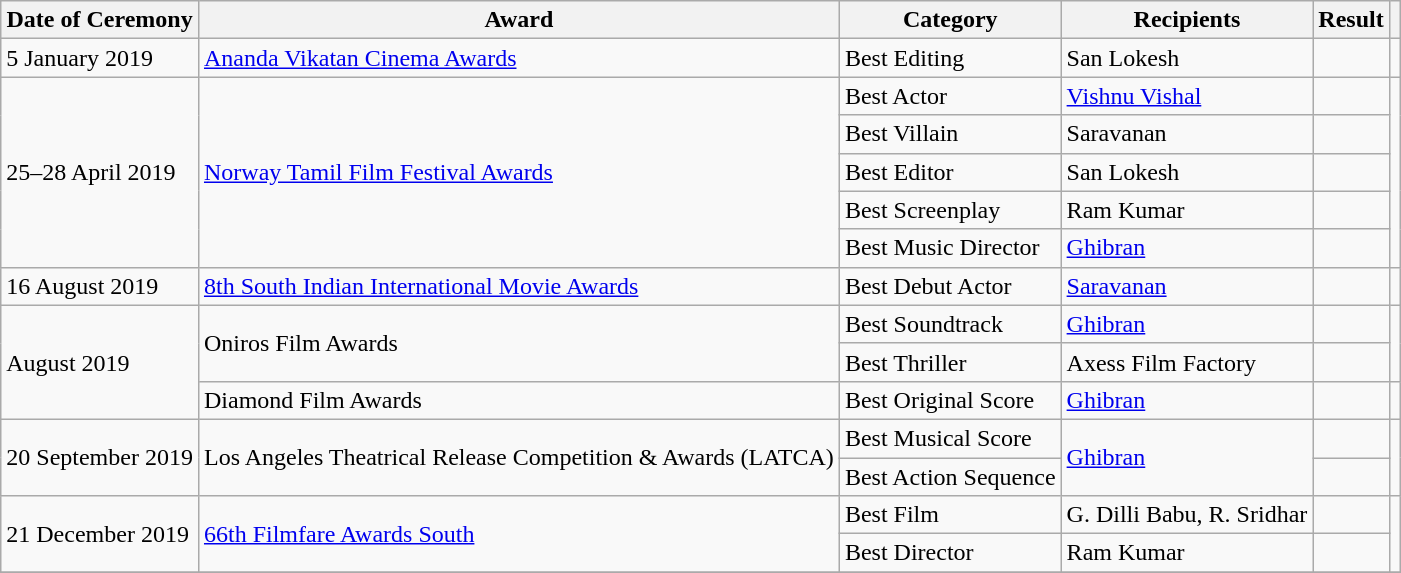<table class="wikitable sortable">
<tr>
<th scope="col">Date of Ceremony</th>
<th scope="col">Award</th>
<th scope="col">Category</th>
<th scope="col">Recipients</th>
<th scope="col">Result</th>
<th class="unsortable" scope="col"></th>
</tr>
<tr>
<td rowspan="1">5 January 2019</td>
<td rowspan="1"><a href='#'>Ananda Vikatan Cinema Awards</a></td>
<td>Best Editing</td>
<td>San Lokesh</td>
<td></td>
<td rowspan="1" style="text-align:center;"></td>
</tr>
<tr>
<td rowspan="5">25–28 April 2019</td>
<td rowspan="5"><a href='#'>Norway Tamil Film Festival Awards</a></td>
<td>Best Actor</td>
<td><a href='#'>Vishnu Vishal</a></td>
<td></td>
<td rowspan="5" style="text-align:center;"></td>
</tr>
<tr>
<td>Best Villain</td>
<td>Saravanan</td>
<td></td>
</tr>
<tr>
<td>Best Editor</td>
<td>San Lokesh</td>
<td></td>
</tr>
<tr>
<td>Best Screenplay</td>
<td>Ram Kumar</td>
<td></td>
</tr>
<tr>
<td>Best Music Director</td>
<td><a href='#'>Ghibran</a></td>
<td></td>
</tr>
<tr>
<td rowspan="1">16 August 2019</td>
<td rowspan="1"><a href='#'>8th South Indian International Movie Awards</a></td>
<td>Best Debut Actor</td>
<td><a href='#'>Saravanan</a></td>
<td></td>
<td></td>
</tr>
<tr>
<td rowspan="3">August 2019</td>
<td rowspan="2">Oniros Film Awards</td>
<td>Best Soundtrack</td>
<td rowspan="1"><a href='#'>Ghibran</a></td>
<td></td>
<td rowspan="2" style="text-align:center;"></td>
</tr>
<tr>
<td>Best Thriller</td>
<td>Axess Film Factory</td>
<td></td>
</tr>
<tr>
<td rowspan="1">Diamond Film Awards</td>
<td>Best Original Score</td>
<td rowspan="1"><a href='#'>Ghibran</a></td>
<td></td>
<td rowspan="1" style="text-align:center;"></td>
</tr>
<tr>
<td rowspan="2">20 September 2019</td>
<td rowspan="2">Los Angeles Theatrical Release Competition & Awards (LATCA)</td>
<td>Best Musical Score</td>
<td rowspan="2"><a href='#'>Ghibran</a></td>
<td></td>
<td rowspan="2" style="text-align:center;"></td>
</tr>
<tr>
<td>Best Action Sequence</td>
<td></td>
</tr>
<tr>
<td rowspan="2">21 December 2019</td>
<td rowspan="2"><a href='#'>66th Filmfare Awards South</a></td>
<td>Best Film</td>
<td>G. Dilli Babu, R. Sridhar</td>
<td></td>
<td rowspan="2" style="text-align:center;"></td>
</tr>
<tr>
<td>Best Director</td>
<td>Ram Kumar</td>
<td></td>
</tr>
<tr>
</tr>
</table>
